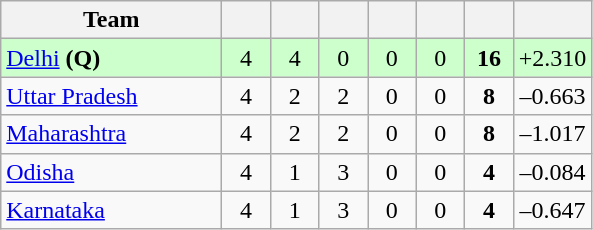<table class="wikitable" style="text-align:center">
<tr>
<th style="width:140px;">Team</th>
<th style="width:25px;"></th>
<th style="width:25px;"></th>
<th style="width:25px;"></th>
<th style="width:25px;"></th>
<th style="width:25px;"></th>
<th style="width:25px;"></th>
<th style="width:40px;"></th>
</tr>
<tr style="background:#cfc;">
<td style="text-align:left"><a href='#'>Delhi</a> <strong>(Q)</strong></td>
<td>4</td>
<td>4</td>
<td>0</td>
<td>0</td>
<td>0</td>
<td><strong>16</strong></td>
<td>+2.310</td>
</tr>
<tr>
<td style="text-align:left"><a href='#'>Uttar Pradesh</a></td>
<td>4</td>
<td>2</td>
<td>2</td>
<td>0</td>
<td>0</td>
<td><strong>8</strong></td>
<td>–0.663</td>
</tr>
<tr>
<td style="text-align:left"><a href='#'>Maharashtra</a></td>
<td>4</td>
<td>2</td>
<td>2</td>
<td>0</td>
<td>0</td>
<td><strong>8</strong></td>
<td>–1.017</td>
</tr>
<tr>
<td style="text-align:left"><a href='#'>Odisha</a></td>
<td>4</td>
<td>1</td>
<td>3</td>
<td>0</td>
<td>0</td>
<td><strong>4</strong></td>
<td>–0.084</td>
</tr>
<tr>
<td style="text-align:left"><a href='#'>Karnataka</a></td>
<td>4</td>
<td>1</td>
<td>3</td>
<td>0</td>
<td>0</td>
<td><strong>4</strong></td>
<td>–0.647</td>
</tr>
</table>
